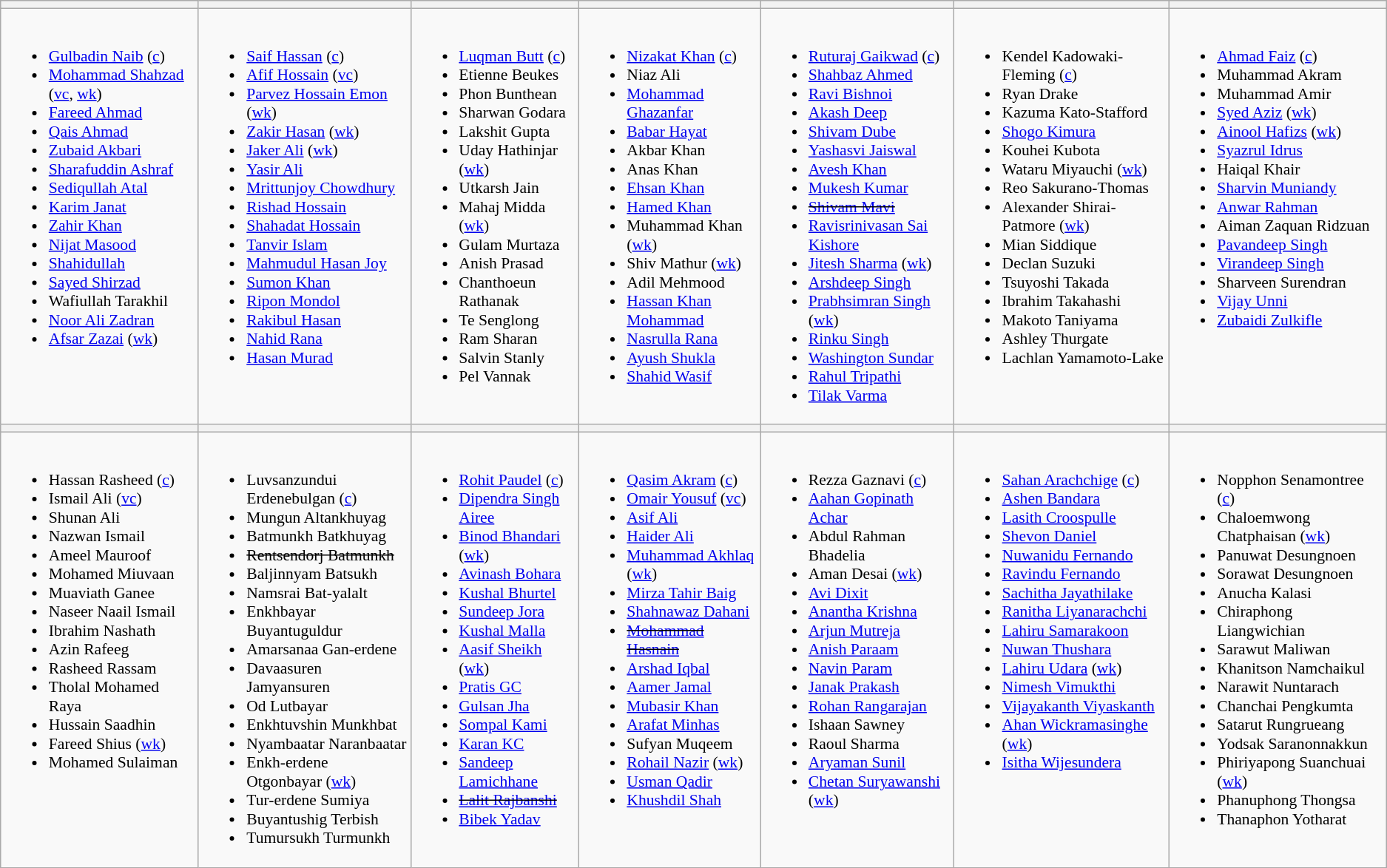<table class="wikitable" style="font-size:90%">
<tr>
<th></th>
<th></th>
<th></th>
<th></th>
<th></th>
<th></th>
<th></th>
</tr>
<tr>
<td valign=top><br><ul><li><a href='#'>Gulbadin Naib</a> (<a href='#'>c</a>)</li><li><a href='#'>Mohammad Shahzad</a> (<a href='#'>vc</a>, <a href='#'>wk</a>)</li><li><a href='#'>Fareed Ahmad</a></li><li><a href='#'>Qais Ahmad</a></li><li><a href='#'>Zubaid Akbari</a></li><li><a href='#'>Sharafuddin Ashraf</a></li><li><a href='#'>Sediqullah Atal</a></li><li><a href='#'>Karim Janat</a></li><li><a href='#'>Zahir Khan</a></li><li><a href='#'>Nijat Masood</a></li><li><a href='#'>Shahidullah</a></li><li><a href='#'>Sayed Shirzad</a></li><li>Wafiullah Tarakhil</li><li><a href='#'>Noor Ali Zadran</a></li><li><a href='#'>Afsar Zazai</a> (<a href='#'>wk</a>)</li></ul></td>
<td valign=top><br><ul><li><a href='#'>Saif Hassan</a> (<a href='#'>c</a>)</li><li><a href='#'>Afif Hossain</a> (<a href='#'>vc</a>)</li><li><a href='#'>Parvez Hossain Emon</a> (<a href='#'>wk</a>)</li><li><a href='#'>Zakir Hasan</a> (<a href='#'>wk</a>)</li><li><a href='#'>Jaker Ali</a> (<a href='#'>wk</a>)</li><li><a href='#'>Yasir Ali</a></li><li><a href='#'>Mrittunjoy Chowdhury</a></li><li><a href='#'>Rishad Hossain</a></li><li><a href='#'>Shahadat Hossain</a></li><li><a href='#'>Tanvir Islam</a></li><li><a href='#'>Mahmudul Hasan Joy</a></li><li><a href='#'>Sumon Khan</a></li><li><a href='#'>Ripon Mondol</a></li><li><a href='#'>Rakibul Hasan</a></li><li><a href='#'>Nahid Rana</a></li><li><a href='#'>Hasan Murad</a></li></ul></td>
<td valign=top><br><ul><li><a href='#'>Luqman Butt</a> (<a href='#'>c</a>)</li><li>Etienne Beukes</li><li>Phon Bunthean</li><li>Sharwan Godara</li><li>Lakshit Gupta</li><li>Uday Hathinjar (<a href='#'>wk</a>)</li><li>Utkarsh Jain</li><li>Mahaj Midda (<a href='#'>wk</a>)</li><li>Gulam Murtaza</li><li>Anish Prasad</li><li>Chanthoeun Rathanak</li><li>Te Senglong</li><li>Ram Sharan</li><li>Salvin Stanly</li><li>Pel Vannak</li></ul></td>
<td valign=top><br><ul><li><a href='#'>Nizakat Khan</a> (<a href='#'>c</a>)</li><li>Niaz Ali</li><li><a href='#'>Mohammad Ghazanfar</a></li><li><a href='#'>Babar Hayat</a></li><li>Akbar Khan</li><li>Anas Khan</li><li><a href='#'>Ehsan Khan</a></li><li><a href='#'>Hamed Khan</a></li><li>Muhammad Khan (<a href='#'>wk</a>)</li><li>Shiv Mathur (<a href='#'>wk</a>)</li><li>Adil Mehmood</li><li><a href='#'>Hassan Khan Mohammad</a></li><li><a href='#'>Nasrulla Rana</a></li><li><a href='#'>Ayush Shukla</a></li><li><a href='#'>Shahid Wasif</a></li></ul></td>
<td valign=top><br><ul><li><a href='#'>Ruturaj Gaikwad</a> (<a href='#'>c</a>)</li><li><a href='#'>Shahbaz Ahmed</a></li><li><a href='#'>Ravi Bishnoi</a></li><li><a href='#'>Akash Deep</a></li><li><a href='#'>Shivam Dube</a></li><li><a href='#'>Yashasvi Jaiswal</a></li><li><a href='#'>Avesh Khan</a></li><li><a href='#'>Mukesh Kumar</a></li><li><s><a href='#'>Shivam Mavi</a></s></li><li><a href='#'>Ravisrinivasan Sai Kishore</a></li><li><a href='#'>Jitesh Sharma</a> (<a href='#'>wk</a>)</li><li><a href='#'>Arshdeep Singh</a></li><li><a href='#'>Prabhsimran Singh</a> (<a href='#'>wk</a>)</li><li><a href='#'>Rinku Singh</a></li><li><a href='#'>Washington Sundar</a></li><li><a href='#'>Rahul Tripathi</a></li><li><a href='#'>Tilak Varma</a></li></ul></td>
<td valign=top><br><ul><li>Kendel Kadowaki-Fleming (<a href='#'>c</a>)</li><li>Ryan Drake</li><li>Kazuma Kato-Stafford</li><li><a href='#'>Shogo Kimura</a></li><li>Kouhei Kubota</li><li>Wataru Miyauchi (<a href='#'>wk</a>)</li><li>Reo Sakurano-Thomas</li><li>Alexander Shirai-Patmore (<a href='#'>wk</a>)</li><li>Mian Siddique</li><li>Declan Suzuki</li><li>Tsuyoshi Takada</li><li>Ibrahim Takahashi</li><li>Makoto Taniyama</li><li>Ashley Thurgate</li><li>Lachlan Yamamoto-Lake</li></ul></td>
<td valign=top><br><ul><li><a href='#'>Ahmad Faiz</a> (<a href='#'>c</a>)</li><li>Muhammad Akram</li><li>Muhammad Amir</li><li><a href='#'>Syed Aziz</a> (<a href='#'>wk</a>)</li><li><a href='#'>Ainool Hafizs</a> (<a href='#'>wk</a>)</li><li><a href='#'>Syazrul Idrus</a></li><li>Haiqal Khair</li><li><a href='#'>Sharvin Muniandy</a></li><li><a href='#'>Anwar Rahman</a></li><li>Aiman Zaquan Ridzuan</li><li><a href='#'>Pavandeep Singh</a></li><li><a href='#'>Virandeep Singh</a></li><li>Sharveen Surendran</li><li><a href='#'>Vijay Unni</a></li><li><a href='#'>Zubaidi Zulkifle</a></li></ul></td>
</tr>
<tr>
<th></th>
<th></th>
<th></th>
<th></th>
<th></th>
<th></th>
<th></th>
</tr>
<tr>
<td valign=top><br><ul><li>Hassan Rasheed (<a href='#'>c</a>)</li><li>Ismail Ali (<a href='#'>vc</a>)</li><li>Shunan Ali</li><li>Nazwan Ismail</li><li>Ameel Mauroof</li><li>Mohamed Miuvaan</li><li>Muaviath Ganee</li><li>Naseer Naail Ismail</li><li>Ibrahim Nashath</li><li>Azin Rafeeg</li><li>Rasheed Rassam</li><li>Tholal Mohamed Raya</li><li>Hussain Saadhin</li><li>Fareed Shius (<a href='#'>wk</a>)</li><li>Mohamed Sulaiman</li></ul></td>
<td valign=top><br><ul><li>Luvsanzundui Erdenebulgan (<a href='#'>c</a>)</li><li>Mungun Altankhuyag</li><li>Batmunkh Batkhuyag</li><li><s>Rentsendorj Batmunkh</s></li><li>Baljinnyam Batsukh</li><li>Namsrai Bat-yalalt</li><li>Enkhbayar Buyantuguldur</li><li>Amarsanaa Gan-erdene</li><li>Davaasuren Jamyansuren</li><li>Od Lutbayar</li><li>Enkhtuvshin Munkhbat</li><li>Nyambaatar Naranbaatar</li><li>Enkh-erdene Otgonbayar (<a href='#'>wk</a>)</li><li>Tur-erdene Sumiya</li><li>Buyantushig Terbish</li><li>Tumursukh Turmunkh</li></ul></td>
<td valign=top><br><ul><li><a href='#'>Rohit Paudel</a> (<a href='#'>c</a>)</li><li><a href='#'>Dipendra Singh Airee</a></li><li><a href='#'>Binod Bhandari</a> (<a href='#'>wk</a>)</li><li><a href='#'>Avinash Bohara</a></li><li><a href='#'>Kushal Bhurtel</a></li><li><a href='#'>Sundeep Jora</a></li><li><a href='#'>Kushal Malla</a></li><li><a href='#'>Aasif Sheikh</a> (<a href='#'>wk</a>)</li><li><a href='#'>Pratis GC</a></li><li><a href='#'>Gulsan Jha</a></li><li><a href='#'>Sompal Kami</a></li><li><a href='#'>Karan KC</a></li><li><a href='#'>Sandeep Lamichhane</a></li><li><s><a href='#'>Lalit Rajbanshi</a></s></li><li><a href='#'>Bibek Yadav</a></li></ul></td>
<td valign=top><br><ul><li><a href='#'>Qasim Akram</a> (<a href='#'>c</a>)</li><li><a href='#'>Omair Yousuf</a> (<a href='#'>vc</a>)</li><li><a href='#'>Asif Ali</a></li><li><a href='#'>Haider Ali</a></li><li><a href='#'>Muhammad Akhlaq</a> (<a href='#'>wk</a>)</li><li><a href='#'>Mirza Tahir Baig</a></li><li><a href='#'>Shahnawaz Dahani</a></li><li><s><a href='#'>Mohammad Hasnain</a></s></li><li><a href='#'>Arshad Iqbal</a></li><li><a href='#'>Aamer Jamal</a></li><li><a href='#'>Mubasir Khan</a></li><li><a href='#'>Arafat Minhas</a></li><li>Sufyan Muqeem</li><li><a href='#'>Rohail Nazir</a> (<a href='#'>wk</a>)</li><li><a href='#'>Usman Qadir</a></li><li><a href='#'>Khushdil Shah</a></li></ul></td>
<td valign=top><br><ul><li>Rezza Gaznavi (<a href='#'>c</a>)</li><li><a href='#'>Aahan Gopinath Achar</a></li><li>Abdul Rahman Bhadelia</li><li>Aman Desai (<a href='#'>wk</a>)</li><li><a href='#'>Avi Dixit</a></li><li><a href='#'>Anantha Krishna</a></li><li><a href='#'>Arjun Mutreja</a></li><li><a href='#'>Anish Paraam</a></li><li><a href='#'>Navin Param</a></li><li><a href='#'>Janak Prakash</a></li><li><a href='#'>Rohan Rangarajan</a></li><li>Ishaan Sawney</li><li>Raoul Sharma</li><li><a href='#'>Aryaman Sunil</a></li><li><a href='#'>Chetan Suryawanshi</a> (<a href='#'>wk</a>)</li></ul></td>
<td valign=top><br><ul><li><a href='#'>Sahan Arachchige</a> (<a href='#'>c</a>)</li><li><a href='#'>Ashen Bandara</a></li><li><a href='#'>Lasith Croospulle</a></li><li><a href='#'>Shevon Daniel</a></li><li><a href='#'>Nuwanidu Fernando</a></li><li><a href='#'>Ravindu Fernando</a></li><li><a href='#'>Sachitha Jayathilake</a></li><li><a href='#'>Ranitha Liyanarachchi</a></li><li><a href='#'>Lahiru Samarakoon</a></li><li><a href='#'>Nuwan Thushara</a></li><li><a href='#'>Lahiru Udara</a> (<a href='#'>wk</a>)</li><li><a href='#'>Nimesh Vimukthi</a></li><li><a href='#'>Vijayakanth Viyaskanth</a></li><li><a href='#'>Ahan Wickramasinghe</a> (<a href='#'>wk</a>)</li><li><a href='#'>Isitha Wijesundera</a></li></ul></td>
<td valign=top><br><ul><li>Nopphon Senamontree (<a href='#'>c</a>)</li><li>Chaloemwong Chatphaisan (<a href='#'>wk</a>)</li><li>Panuwat Desungnoen</li><li>Sorawat Desungnoen</li><li>Anucha Kalasi</li><li>Chiraphong Liangwichian</li><li>Sarawut Maliwan</li><li>Khanitson Namchaikul</li><li>Narawit Nuntarach</li><li>Chanchai Pengkumta</li><li>Satarut Rungrueang</li><li>Yodsak Saranonnakkun</li><li>Phiriyapong Suanchuai (<a href='#'>wk</a>)</li><li>Phanuphong Thongsa</li><li>Thanaphon Yotharat</li></ul></td>
</tr>
</table>
